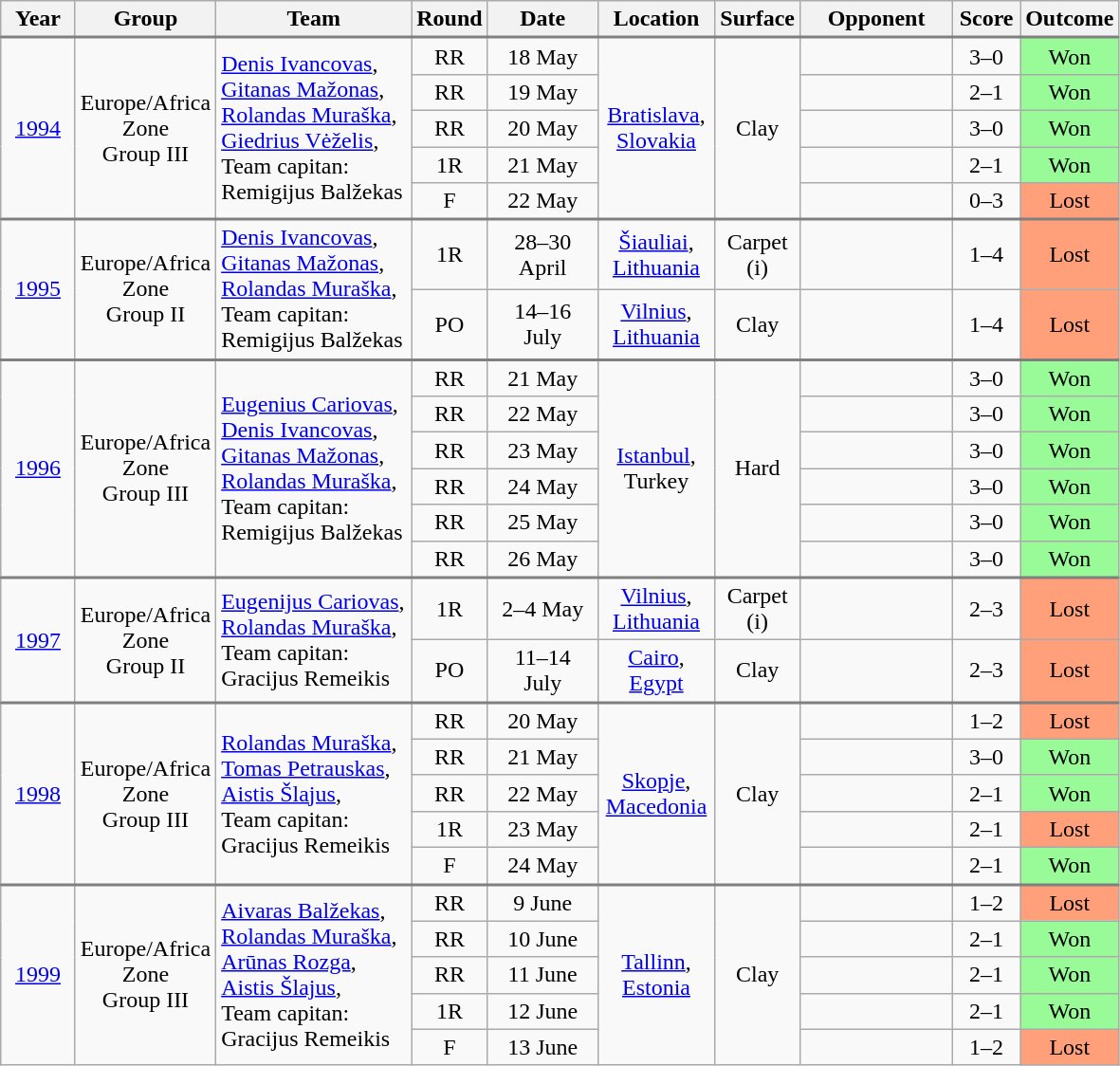<table class="wikitable collapsible collapsed" style=text-align:center>
<tr>
<th width=45>Year</th>
<th width=80>Group</th>
<th width=130>Team</th>
<th width=45>Round</th>
<th width=70>Date</th>
<th width=75>Location</th>
<th width=50>Surface</th>
<th width=100>Opponent</th>
<th width=40>Score</th>
<th>Outcome</th>
</tr>
<tr style="border-top:2px solid gray"  >
<td rowspan=5><a href='#'>1994</a></td>
<td rowspan=5>Europe/Africa Zone <br>Group III</td>
<td rowspan=5 align=left><a href='#'>Denis Ivancovas</a>, <br><a href='#'>Gitanas Mažonas</a>, <br><a href='#'>Rolandas Muraška</a>, <br><a href='#'>Giedrius Vėželis</a>, <br>Team capitan: <br>Remigijus Balžekas</td>
<td>RR</td>
<td>18 May</td>
<td rowspan=5><a href='#'>Bratislava</a>, <a href='#'>Slovakia</a></td>
<td rowspan=5>Clay</td>
<td align=left></td>
<td>3–0</td>
<td bgcolor=98fb98>Won</td>
</tr>
<tr>
<td>RR</td>
<td>19 May</td>
<td align=left></td>
<td>2–1</td>
<td bgcolor=98fb98>Won</td>
</tr>
<tr>
<td>RR</td>
<td>20 May</td>
<td align=left></td>
<td>3–0</td>
<td bgcolor=98fb98>Won</td>
</tr>
<tr>
<td>1R</td>
<td>21 May</td>
<td align=left></td>
<td>2–1</td>
<td bgcolor=98fb98>Won</td>
</tr>
<tr>
<td>F</td>
<td>22 May</td>
<td align=left></td>
<td>0–3</td>
<td bgcolor=ffa07a>Lost</td>
</tr>
<tr style="border-top:2px solid gray"  >
<td rowspan=2><a href='#'>1995</a></td>
<td rowspan=2>Europe/Africa Zone <br>Group II</td>
<td rowspan=2 align=left><a href='#'>Denis Ivancovas</a>, <br><a href='#'>Gitanas Mažonas</a>, <br><a href='#'>Rolandas Muraška</a>, <br>Team capitan: <br>Remigijus Balžekas</td>
<td>1R</td>
<td>28–30 April</td>
<td><a href='#'>Šiauliai</a>, <a href='#'>Lithuania</a></td>
<td>Carpet (i)</td>
<td align=left></td>
<td>1–4</td>
<td bgcolor=ffa07a>Lost</td>
</tr>
<tr>
<td>PO</td>
<td>14–16 July</td>
<td><a href='#'>Vilnius</a>, <a href='#'>Lithuania</a></td>
<td>Clay</td>
<td align=left></td>
<td>1–4</td>
<td bgcolor=ffa07a>Lost</td>
</tr>
<tr style="border-top:2px solid gray"  >
<td rowspan=6><a href='#'>1996</a></td>
<td rowspan=6>Europe/Africa Zone <br>Group III</td>
<td rowspan=6 align=left><a href='#'>Eugenius Cariovas</a>, <br><a href='#'>Denis Ivancovas</a>, <br><a href='#'>Gitanas Mažonas</a>, <br><a href='#'>Rolandas Muraška</a>, <br>Team capitan: <br>Remigijus Balžekas</td>
<td>RR</td>
<td>21 May</td>
<td rowspan=6><a href='#'>Istanbul</a>, Turkey</td>
<td rowspan=6>Hard</td>
<td align=left></td>
<td>3–0</td>
<td bgcolor=98fb98>Won</td>
</tr>
<tr>
<td>RR</td>
<td>22 May</td>
<td align=left></td>
<td>3–0</td>
<td bgcolor=98fb98>Won</td>
</tr>
<tr>
<td>RR</td>
<td>23 May</td>
<td align=left></td>
<td>3–0</td>
<td bgcolor=98fb98>Won</td>
</tr>
<tr>
<td>RR</td>
<td>24 May</td>
<td align=left></td>
<td>3–0</td>
<td bgcolor=98fb98>Won</td>
</tr>
<tr>
<td>RR</td>
<td>25 May</td>
<td align=left></td>
<td>3–0</td>
<td bgcolor=98fb98>Won</td>
</tr>
<tr>
<td>RR</td>
<td>26 May</td>
<td align=left></td>
<td>3–0</td>
<td bgcolor=98fb98>Won</td>
</tr>
<tr style="border-top:2px solid gray"  >
<td rowspan=2><a href='#'>1997</a></td>
<td rowspan=2>Europe/Africa Zone <br>Group II</td>
<td rowspan=2 align=left><a href='#'>Eugenijus Cariovas</a>, <br><a href='#'>Rolandas Muraška</a>, <br>Team capitan: <br>Gracijus Remeikis</td>
<td>1R</td>
<td>2–4 May</td>
<td><a href='#'>Vilnius</a>, <a href='#'>Lithuania</a></td>
<td>Carpet (i)</td>
<td align=left></td>
<td>2–3</td>
<td bgcolor=ffa07a>Lost</td>
</tr>
<tr>
<td>PO</td>
<td>11–14 July</td>
<td><a href='#'>Cairo</a>, <a href='#'>Egypt</a></td>
<td>Clay</td>
<td align=left></td>
<td>2–3</td>
<td bgcolor=ffa07a>Lost</td>
</tr>
<tr style="border-top:2px solid gray"  >
<td rowspan=5><a href='#'>1998</a></td>
<td rowspan=5>Europe/Africa Zone <br>Group III</td>
<td rowspan=5 align=left><a href='#'>Rolandas Muraška</a>, <br><a href='#'>Tomas Petrauskas</a>, <br><a href='#'>Aistis Šlajus</a>, <br>Team capitan: <br>Gracijus Remeikis</td>
<td>RR</td>
<td>20 May</td>
<td rowspan=5><a href='#'>Skopje</a>, <a href='#'>Macedonia</a></td>
<td rowspan=5>Clay</td>
<td align=left></td>
<td>1–2</td>
<td bgcolor=ffa07a>Lost</td>
</tr>
<tr>
<td>RR</td>
<td>21 May</td>
<td align=left></td>
<td>3–0</td>
<td bgcolor=98fb98>Won</td>
</tr>
<tr>
<td>RR</td>
<td>22 May</td>
<td align=left></td>
<td>2–1</td>
<td bgcolor=98fb98>Won</td>
</tr>
<tr>
<td>1R</td>
<td>23 May</td>
<td align=left></td>
<td>2–1</td>
<td bgcolor=ffa07a>Lost</td>
</tr>
<tr>
<td>F</td>
<td>24 May</td>
<td align=left></td>
<td>2–1</td>
<td bgcolor=98fb98>Won</td>
</tr>
<tr style="border-top:2px solid gray"  >
<td rowspan=5><a href='#'>1999</a></td>
<td rowspan=5>Europe/Africa Zone <br>Group III</td>
<td rowspan=5 align=left><a href='#'>Aivaras Balžekas</a>, <br><a href='#'>Rolandas Muraška</a>, <br><a href='#'>Arūnas Rozga</a>, <br><a href='#'>Aistis Šlajus</a>, <br>Team capitan: <br>Gracijus Remeikis</td>
<td>RR</td>
<td>9 June</td>
<td rowspan=5><a href='#'>Tallinn</a>, <a href='#'>Estonia</a></td>
<td rowspan=5>Clay</td>
<td align=left></td>
<td>1–2</td>
<td bgcolor=ffa07a>Lost</td>
</tr>
<tr>
<td>RR</td>
<td>10 June</td>
<td align=left></td>
<td>2–1</td>
<td bgcolor=98fb98>Won</td>
</tr>
<tr>
<td>RR</td>
<td>11 June</td>
<td align=left></td>
<td>2–1</td>
<td bgcolor=98fb98>Won</td>
</tr>
<tr>
<td>1R</td>
<td>12 June</td>
<td align=left></td>
<td>2–1</td>
<td bgcolor=98fb98>Won</td>
</tr>
<tr>
<td>F</td>
<td>13 June</td>
<td align=left></td>
<td>1–2</td>
<td bgcolor=ffa07a>Lost</td>
</tr>
</table>
